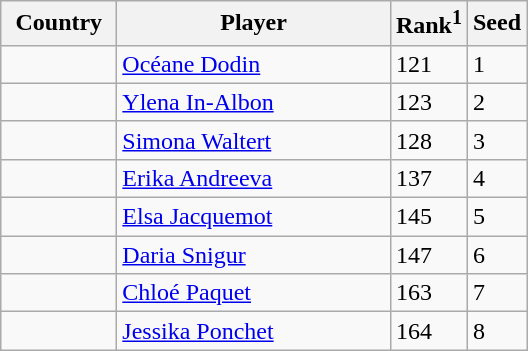<table class="sortable wikitable">
<tr>
<th width="70">Country</th>
<th width="175">Player</th>
<th>Rank<sup>1</sup></th>
<th>Seed</th>
</tr>
<tr>
<td></td>
<td><a href='#'>Océane Dodin</a></td>
<td>121</td>
<td>1</td>
</tr>
<tr>
<td></td>
<td><a href='#'>Ylena In-Albon</a></td>
<td>123</td>
<td>2</td>
</tr>
<tr>
<td></td>
<td><a href='#'>Simona Waltert</a></td>
<td>128</td>
<td>3</td>
</tr>
<tr>
<td></td>
<td><a href='#'>Erika Andreeva</a></td>
<td>137</td>
<td>4</td>
</tr>
<tr>
<td></td>
<td><a href='#'>Elsa Jacquemot</a></td>
<td>145</td>
<td>5</td>
</tr>
<tr>
<td></td>
<td><a href='#'>Daria Snigur</a></td>
<td>147</td>
<td>6</td>
</tr>
<tr>
<td></td>
<td><a href='#'>Chloé Paquet</a></td>
<td>163</td>
<td>7</td>
</tr>
<tr>
<td></td>
<td><a href='#'>Jessika Ponchet</a></td>
<td>164</td>
<td>8</td>
</tr>
</table>
